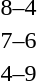<table style="text-align:center">
<tr>
<th width=200></th>
<th width=100></th>
<th width=200></th>
</tr>
<tr>
<td align=right><strong></strong></td>
<td>8–4</td>
<td align=left></td>
</tr>
<tr>
<td align=right><strong></strong></td>
<td>7–6</td>
<td align=left></td>
</tr>
<tr>
<td align=right></td>
<td>4–9</td>
<td align=left><strong></strong></td>
</tr>
</table>
